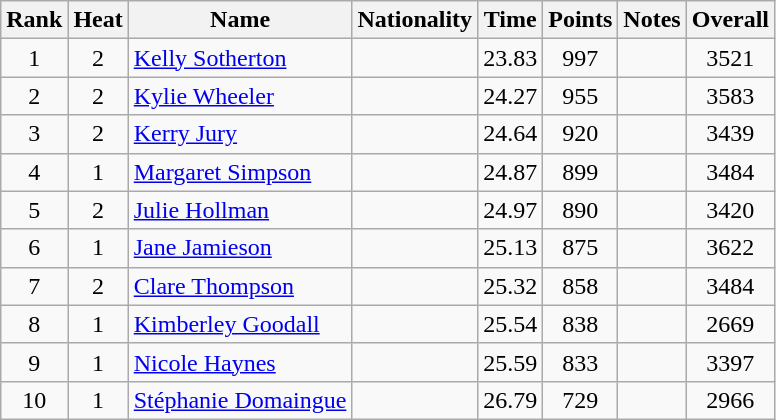<table class="wikitable sortable" style="text-align:center">
<tr>
<th>Rank</th>
<th>Heat</th>
<th>Name</th>
<th>Nationality</th>
<th>Time</th>
<th>Points</th>
<th>Notes</th>
<th>Overall</th>
</tr>
<tr>
<td>1</td>
<td>2</td>
<td align="left"><a href='#'>Kelly Sotherton</a></td>
<td align=left></td>
<td>23.83</td>
<td>997</td>
<td></td>
<td>3521</td>
</tr>
<tr>
<td>2</td>
<td>2</td>
<td align="left"><a href='#'>Kylie Wheeler</a></td>
<td align=left></td>
<td>24.27</td>
<td>955</td>
<td></td>
<td>3583</td>
</tr>
<tr>
<td>3</td>
<td>2</td>
<td align="left"><a href='#'>Kerry Jury</a></td>
<td align=left></td>
<td>24.64</td>
<td>920</td>
<td></td>
<td>3439</td>
</tr>
<tr>
<td>4</td>
<td>1</td>
<td align="left"><a href='#'>Margaret Simpson</a></td>
<td align=left></td>
<td>24.87</td>
<td>899</td>
<td></td>
<td>3484</td>
</tr>
<tr>
<td>5</td>
<td>2</td>
<td align="left"><a href='#'>Julie Hollman</a></td>
<td align=left></td>
<td>24.97</td>
<td>890</td>
<td></td>
<td>3420</td>
</tr>
<tr>
<td>6</td>
<td>1</td>
<td align="left"><a href='#'>Jane Jamieson</a></td>
<td align=left></td>
<td>25.13</td>
<td>875</td>
<td></td>
<td>3622</td>
</tr>
<tr>
<td>7</td>
<td>2</td>
<td align="left"><a href='#'>Clare Thompson</a></td>
<td align=left></td>
<td>25.32</td>
<td>858</td>
<td></td>
<td>3484</td>
</tr>
<tr>
<td>8</td>
<td>1</td>
<td align="left"><a href='#'>Kimberley Goodall</a></td>
<td align=left></td>
<td>25.54</td>
<td>838</td>
<td></td>
<td>2669</td>
</tr>
<tr>
<td>9</td>
<td>1</td>
<td align="left"><a href='#'>Nicole Haynes</a></td>
<td align=left></td>
<td>25.59</td>
<td>833</td>
<td></td>
<td>3397</td>
</tr>
<tr>
<td>10</td>
<td>1</td>
<td align="left"><a href='#'>Stéphanie Domaingue</a></td>
<td align=left></td>
<td>26.79</td>
<td>729</td>
<td></td>
<td>2966</td>
</tr>
</table>
